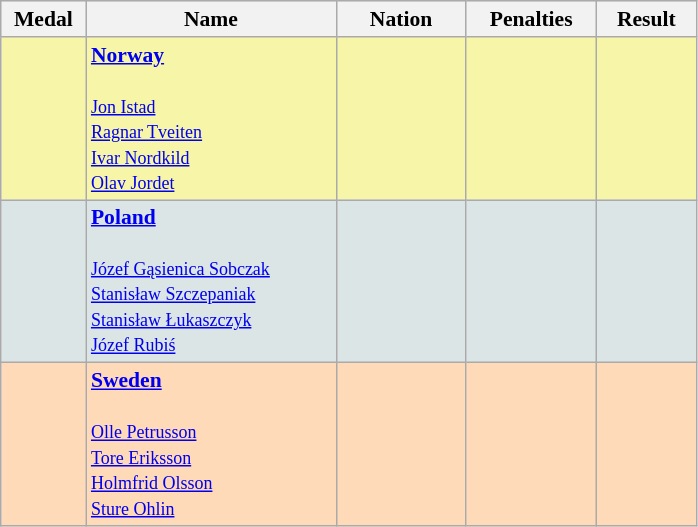<table class=wikitable style="border:1px solid #AAAAAA;font-size:90%">
<tr bgcolor="#E4E4E4">
<th style="border-bottom:1px solid #AAAAAA" width=50>Medal</th>
<th style="border-bottom:1px solid #AAAAAA" width=160>Name</th>
<th style="border-bottom:1px solid #AAAAAA" width=80>Nation</th>
<th style="border-bottom:1px solid #AAAAAA" width=80>Penalties</th>
<th style="border-bottom:1px solid #AAAAAA" width=60>Result</th>
</tr>
<tr bgcolor="#F7F6A8">
<td align="center"></td>
<td><strong><a href='#'>Norway</a></strong> <br><br><small><a href='#'>Jon Istad</a><br><a href='#'>Ragnar Tveiten</a><br><a href='#'>Ivar Nordkild</a><br><a href='#'>Olav Jordet</a></small></td>
<td align="center"></td>
<td align="center"></td>
<td align="right"></td>
</tr>
<tr bgcolor="#DCE5E5">
<td align="center"></td>
<td><strong><a href='#'>Poland</a> </strong> <br><br><small><a href='#'>Józef Gąsienica Sobczak</a><br><a href='#'>Stanisław Szczepaniak</a><br><a href='#'>Stanisław Łukaszczyk</a><br><a href='#'>Józef Rubiś</a></small></td>
<td align="center"></td>
<td align="center"></td>
<td align="right"></td>
</tr>
<tr bgcolor="#FFDAB9">
<td align="center"></td>
<td><strong><a href='#'>Sweden</a> </strong> <br><br><small><a href='#'>Olle Petrusson</a><br><a href='#'>Tore Eriksson</a><br><a href='#'>Holmfrid Olsson</a><br><a href='#'>Sture Ohlin</a></small></td>
<td align="center"></td>
<td align="center"></td>
<td align="right"></td>
</tr>
</table>
